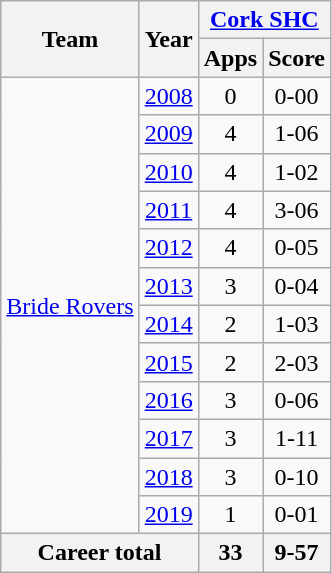<table class="wikitable" style="text-align:center">
<tr>
<th rowspan="2">Team</th>
<th rowspan="2">Year</th>
<th colspan="2"><a href='#'>Cork SHC</a></th>
</tr>
<tr>
<th>Apps</th>
<th>Score</th>
</tr>
<tr>
<td rowspan="12"><a href='#'>Bride Rovers</a></td>
<td><a href='#'>2008</a></td>
<td>0</td>
<td>0-00</td>
</tr>
<tr>
<td><a href='#'>2009</a></td>
<td>4</td>
<td>1-06</td>
</tr>
<tr>
<td><a href='#'>2010</a></td>
<td>4</td>
<td>1-02</td>
</tr>
<tr>
<td><a href='#'>2011</a></td>
<td>4</td>
<td>3-06</td>
</tr>
<tr>
<td><a href='#'>2012</a></td>
<td>4</td>
<td>0-05</td>
</tr>
<tr>
<td><a href='#'>2013</a></td>
<td>3</td>
<td>0-04</td>
</tr>
<tr>
<td><a href='#'>2014</a></td>
<td>2</td>
<td>1-03</td>
</tr>
<tr>
<td><a href='#'>2015</a></td>
<td>2</td>
<td>2-03</td>
</tr>
<tr>
<td><a href='#'>2016</a></td>
<td>3</td>
<td>0-06</td>
</tr>
<tr>
<td><a href='#'>2017</a></td>
<td>3</td>
<td>1-11</td>
</tr>
<tr>
<td><a href='#'>2018</a></td>
<td>3</td>
<td>0-10</td>
</tr>
<tr>
<td><a href='#'>2019</a></td>
<td>1</td>
<td>0-01</td>
</tr>
<tr>
<th colspan="2">Career total</th>
<th>33</th>
<th>9-57</th>
</tr>
</table>
